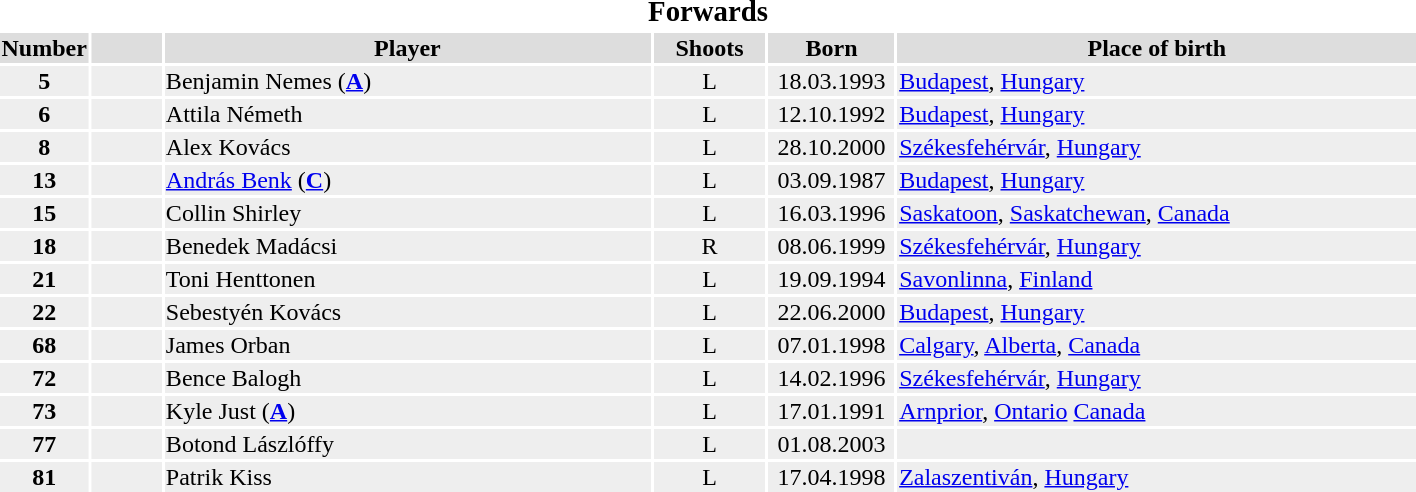<table width="75%">
<tr>
<th colspan="7"><big>Forwards</big></th>
</tr>
<tr bgcolor="#dddddd">
<th width="5%">Number</th>
<th width="5%"></th>
<th>Player</th>
<th width="8%">Shoots</th>
<th width="9%">Born</th>
<th width="37%">Place of birth</th>
</tr>
<tr bgcolor="#eeeeee">
<td align="center"><strong>5</strong></td>
<td align="center"></td>
<td>Benjamin Nemes (<strong><a href='#'>A</a></strong>)</td>
<td align="center">L</td>
<td align="center">18.03.1993</td>
<td><a href='#'>Budapest</a>, <a href='#'>Hungary</a></td>
</tr>
<tr bgcolor="#eeeeee">
<td align="center"><strong>6</strong></td>
<td align="center"></td>
<td>Attila Németh</td>
<td align="center">L</td>
<td align="center">12.10.1992</td>
<td><a href='#'>Budapest</a>, <a href='#'>Hungary</a></td>
</tr>
<tr bgcolor="#eeeeee">
<td align="center"><strong>8</strong></td>
<td align="center"></td>
<td>Alex Kovács</td>
<td align="center">L</td>
<td align="center">28.10.2000</td>
<td><a href='#'>Székesfehérvár</a>, <a href='#'>Hungary</a></td>
</tr>
<tr bgcolor="#eeeeee">
<td align="center"><strong>13</strong></td>
<td align="center"></td>
<td><a href='#'>András Benk</a> (<strong><a href='#'>C</a></strong>)</td>
<td align="center">L</td>
<td align="center">03.09.1987</td>
<td><a href='#'>Budapest</a>, <a href='#'>Hungary</a></td>
</tr>
<tr bgcolor="#eeeeee">
<td align="center"><strong>15</strong></td>
<td align="center"></td>
<td>Collin Shirley</td>
<td align="center">L</td>
<td align="center">16.03.1996</td>
<td><a href='#'>Saskatoon</a>, <a href='#'>Saskatchewan</a>, <a href='#'>Canada</a></td>
</tr>
<tr bgcolor="#eeeeee">
<td align="center"><strong>18</strong></td>
<td align="center"></td>
<td>Benedek Madácsi</td>
<td align="center">R</td>
<td align="center">08.06.1999</td>
<td><a href='#'>Székesfehérvár</a>, <a href='#'>Hungary</a></td>
</tr>
<tr bgcolor="#eeeeee">
<td align="center"><strong>21</strong></td>
<td align="center"></td>
<td>Toni Henttonen</td>
<td align="center">L</td>
<td align="center">19.09.1994</td>
<td><a href='#'>Savonlinna</a>, <a href='#'>Finland</a></td>
</tr>
<tr bgcolor="#eeeeee">
<td align="center"><strong>22</strong></td>
<td align="center"></td>
<td>Sebestyén Kovács</td>
<td align="center">L</td>
<td align="center">22.06.2000</td>
<td><a href='#'>Budapest</a>, <a href='#'>Hungary</a></td>
</tr>
<tr bgcolor="#eeeeee">
<td align="center"><strong>68</strong></td>
<td align="center"></td>
<td>James Orban</td>
<td align="center">L</td>
<td align="center">07.01.1998</td>
<td><a href='#'>Calgary</a>, <a href='#'>Alberta</a>, <a href='#'>Canada</a></td>
</tr>
<tr bgcolor="#eeeeee">
<td align="center"><strong>72</strong></td>
<td align="center"></td>
<td>Bence Balogh</td>
<td align="center">L</td>
<td align="center">14.02.1996</td>
<td><a href='#'>Székesfehérvár</a>, <a href='#'>Hungary</a></td>
</tr>
<tr bgcolor="#eeeeee">
<td align="center"><strong>73</strong></td>
<td align="center"></td>
<td>Kyle Just (<strong><a href='#'>A</a></strong>)</td>
<td align="center">L</td>
<td align="center">17.01.1991</td>
<td><a href='#'>Arnprior</a>, <a href='#'>Ontario</a> <a href='#'>Canada</a></td>
</tr>
<tr bgcolor="#eeeeee">
<td align="center"><strong>77</strong></td>
<td align="center"></td>
<td>Botond Lászlóffy</td>
<td align="center">L</td>
<td align="center">01.08.2003</td>
<td></td>
</tr>
<tr bgcolor="#eeeeee">
<td align="center"><strong>81</strong></td>
<td align="center"></td>
<td>Patrik Kiss</td>
<td align="center">L</td>
<td align="center">17.04.1998</td>
<td><a href='#'>Zalaszentiván</a>, <a href='#'>Hungary</a></td>
</tr>
</table>
